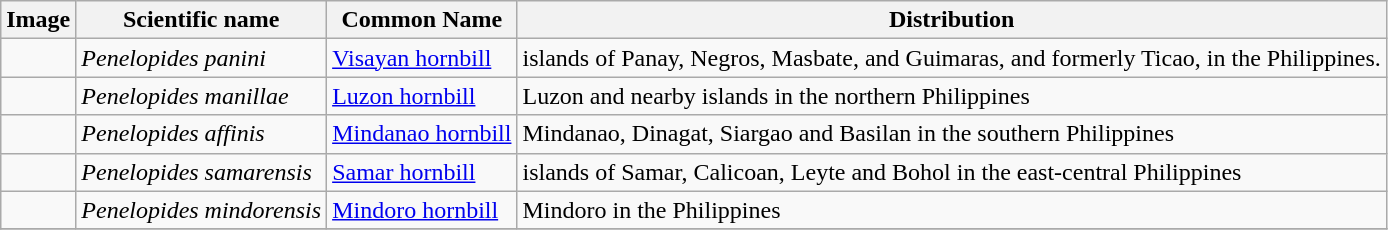<table class="wikitable">
<tr>
<th>Image</th>
<th>Scientific name</th>
<th>Common Name</th>
<th>Distribution</th>
</tr>
<tr>
<td></td>
<td><em>Penelopides panini</em></td>
<td><a href='#'>Visayan hornbill</a></td>
<td>islands of Panay, Negros, Masbate, and Guimaras, and formerly Ticao, in the Philippines.</td>
</tr>
<tr>
<td></td>
<td><em>Penelopides manillae</em></td>
<td><a href='#'>Luzon hornbill</a></td>
<td>Luzon and nearby islands in the northern Philippines</td>
</tr>
<tr>
<td></td>
<td><em>Penelopides affinis</em></td>
<td><a href='#'>Mindanao hornbill</a></td>
<td>Mindanao, Dinagat, Siargao and Basilan in the southern Philippines</td>
</tr>
<tr>
<td></td>
<td><em>Penelopides samarensis</em></td>
<td><a href='#'>Samar hornbill</a></td>
<td>islands of Samar, Calicoan, Leyte and Bohol in the east-central Philippines</td>
</tr>
<tr>
<td></td>
<td><em>Penelopides mindorensis</em></td>
<td><a href='#'>Mindoro hornbill</a></td>
<td>Mindoro in the Philippines</td>
</tr>
<tr>
</tr>
</table>
